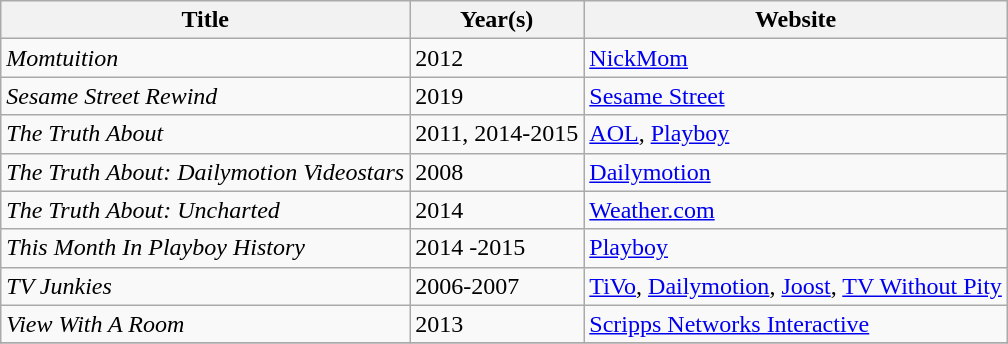<table class="wikitable">
<tr>
<th>Title</th>
<th>Year(s)</th>
<th>Website</th>
</tr>
<tr>
<td><em>Momtuition</em></td>
<td>2012</td>
<td><a href='#'>NickMom</a></td>
</tr>
<tr>
<td><em>Sesame Street Rewind</em></td>
<td>2019</td>
<td><a href='#'>Sesame Street</a></td>
</tr>
<tr>
<td><em>The Truth About</em></td>
<td>2011, 2014-2015</td>
<td><a href='#'>AOL</a>, <a href='#'>Playboy</a></td>
</tr>
<tr>
<td><em>The Truth About: Dailymotion Videostars</em></td>
<td>2008</td>
<td><a href='#'>Dailymotion</a></td>
</tr>
<tr>
<td><em>The Truth About: Uncharted</em></td>
<td>2014</td>
<td><a href='#'>Weather.com</a></td>
</tr>
<tr>
<td><em>This Month In Playboy History</em></td>
<td>2014 -2015</td>
<td><a href='#'>Playboy</a></td>
</tr>
<tr>
<td><em>TV Junkies</em></td>
<td>2006-2007</td>
<td><a href='#'>TiVo</a>, <a href='#'>Dailymotion</a>, <a href='#'>Joost</a>, <a href='#'>TV Without Pity</a></td>
</tr>
<tr>
<td><em>View With A Room</em></td>
<td>2013</td>
<td><a href='#'>Scripps Networks Interactive</a></td>
</tr>
<tr>
</tr>
</table>
